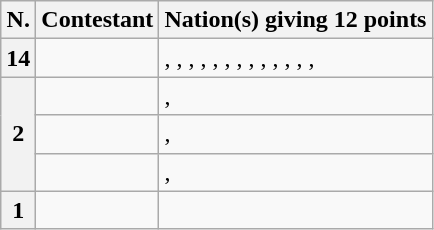<table class="wikitable plainrowheaders">
<tr>
<th scope="col">N.</th>
<th scope="col">Contestant</th>
<th scope="col">Nation(s) giving 12 points</th>
</tr>
<tr>
<th scope="row">14</th>
<td></td>
<td>, , , , , , , , , , , , , </td>
</tr>
<tr>
<th scope="row" rowspan="3">2</th>
<td></td>
<td>, </td>
</tr>
<tr>
<td></td>
<td>, </td>
</tr>
<tr>
<td></td>
<td>, </td>
</tr>
<tr>
<th scope="row">1</th>
<td></td>
<td></td>
</tr>
</table>
